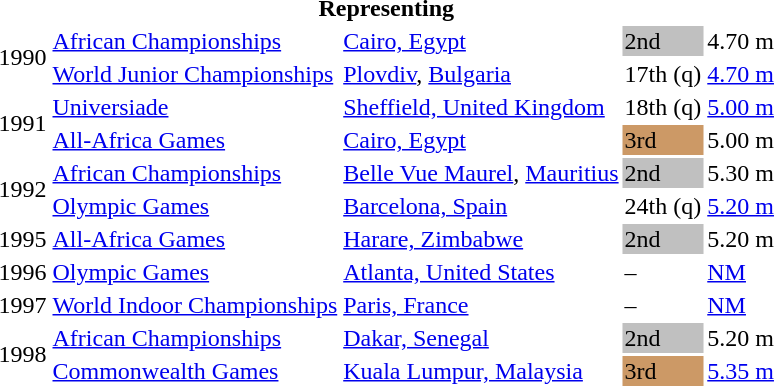<table>
<tr>
<th colspan="5">Representing </th>
</tr>
<tr>
<td rowspan=2>1990</td>
<td><a href='#'>African Championships</a></td>
<td><a href='#'>Cairo, Egypt</a></td>
<td bgcolor="silver">2nd</td>
<td>4.70 m</td>
</tr>
<tr>
<td><a href='#'>World Junior Championships</a></td>
<td><a href='#'>Plovdiv</a>, <a href='#'>Bulgaria</a></td>
<td>17th (q)</td>
<td><a href='#'>4.70 m</a></td>
</tr>
<tr>
<td rowspan=2>1991</td>
<td><a href='#'>Universiade</a></td>
<td><a href='#'>Sheffield, United Kingdom</a></td>
<td>18th (q)</td>
<td><a href='#'>5.00 m</a></td>
</tr>
<tr>
<td><a href='#'>All-Africa Games</a></td>
<td><a href='#'>Cairo, Egypt</a></td>
<td bgcolor="cc9966">3rd</td>
<td>5.00 m</td>
</tr>
<tr>
<td rowspan=2>1992</td>
<td><a href='#'>African Championships</a></td>
<td><a href='#'>Belle Vue Maurel</a>, <a href='#'>Mauritius</a></td>
<td bgcolor="silver">2nd</td>
<td>5.30 m</td>
</tr>
<tr>
<td><a href='#'>Olympic Games</a></td>
<td><a href='#'>Barcelona, Spain</a></td>
<td>24th (q)</td>
<td><a href='#'>5.20 m</a></td>
</tr>
<tr>
<td>1995</td>
<td><a href='#'>All-Africa Games</a></td>
<td><a href='#'>Harare, Zimbabwe</a></td>
<td bgcolor="silver">2nd</td>
<td>5.20 m</td>
</tr>
<tr>
<td>1996</td>
<td><a href='#'>Olympic Games</a></td>
<td><a href='#'>Atlanta, United States</a></td>
<td>–</td>
<td><a href='#'>NM</a></td>
</tr>
<tr>
<td>1997</td>
<td><a href='#'>World Indoor Championships</a></td>
<td><a href='#'>Paris, France</a></td>
<td>–</td>
<td><a href='#'>NM</a></td>
</tr>
<tr>
<td rowspan=2>1998</td>
<td><a href='#'>African Championships</a></td>
<td><a href='#'>Dakar, Senegal</a></td>
<td bgcolor="silver">2nd</td>
<td>5.20 m</td>
</tr>
<tr>
<td><a href='#'>Commonwealth Games</a></td>
<td><a href='#'>Kuala Lumpur, Malaysia</a></td>
<td bgcolor="cc9966">3rd</td>
<td><a href='#'>5.35 m</a></td>
</tr>
</table>
